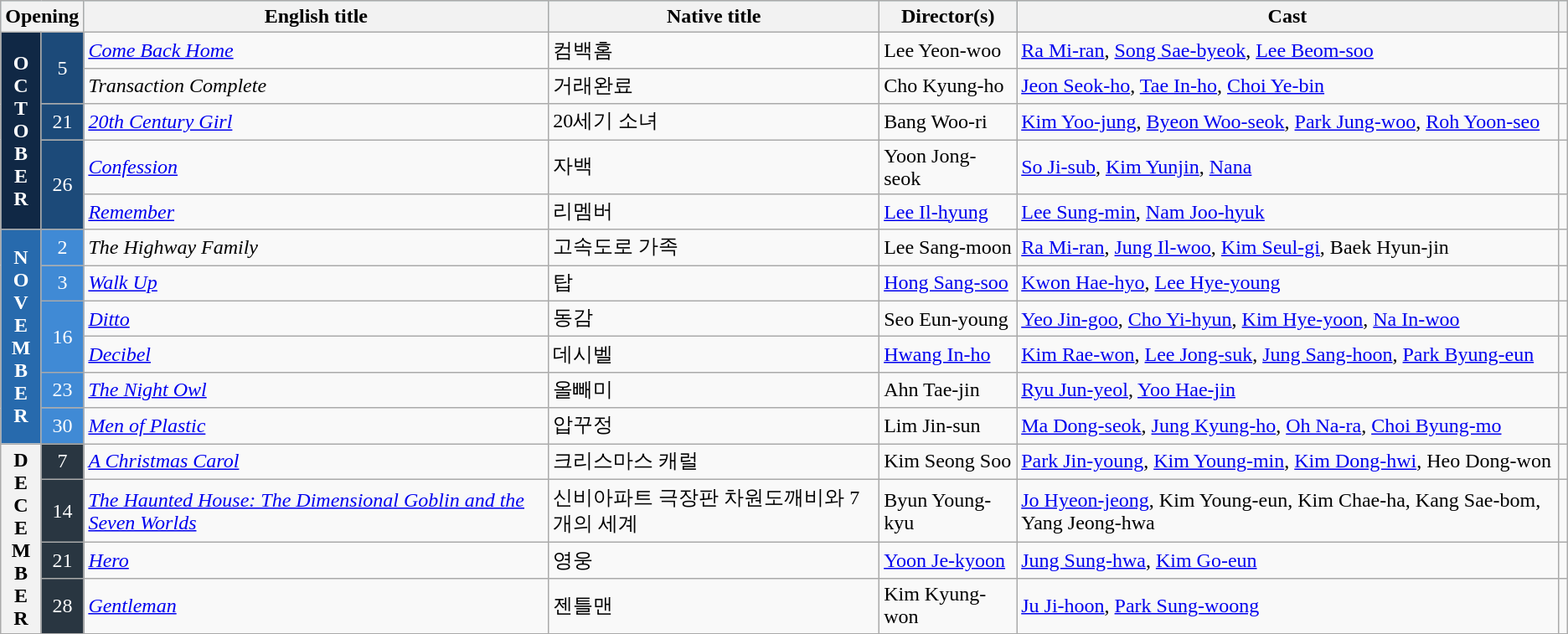<table class="wikitable sortable">
<tr style="background:#b0e0e6; text-align:center">
<th colspan="2">Opening</th>
<th>English title</th>
<th>Native title</th>
<th>Director(s)</th>
<th>Cast</th>
<th class="unsortable"></th>
</tr>
<tr>
<th rowspan="5" style="text-align:center; background:#102845; color:white">O<br>C<br>T<br>O<br>B<br>E<br>R</th>
<td rowspan="2" style="text-align:center; background:#1C4A79; color:white;">5</td>
<td><em><a href='#'>Come Back Home</a></em></td>
<td>컴백홈</td>
<td>Lee Yeon-woo</td>
<td><a href='#'>Ra Mi-ran</a>, <a href='#'>Song Sae-byeok</a>, <a href='#'>Lee Beom-soo</a></td>
<td></td>
</tr>
<tr>
<td><em>Transaction Complete </em></td>
<td>거래완료</td>
<td>Cho Kyung-ho</td>
<td><a href='#'>Jeon Seok-ho</a>, <a href='#'>Tae In-ho</a>, <a href='#'>Choi Ye-bin</a></td>
<td></td>
</tr>
<tr>
<td style="text-align:center; background:#1C4A79; color:white;">21</td>
<td><em><a href='#'>20th Century Girl</a></em></td>
<td>20세기 소녀</td>
<td>Bang Woo-ri</td>
<td><a href='#'>Kim Yoo-jung</a>, <a href='#'>Byeon Woo-seok</a>, <a href='#'> Park Jung-woo</a>, <a href='#'>Roh Yoon-seo</a></td>
<td></td>
</tr>
<tr>
<td rowspan="2" style="text-align:center; background:#1C4A79; color:white;">26</td>
<td><em><a href='#'>Confession</a></em></td>
<td>자백</td>
<td>Yoon Jong-seok</td>
<td><a href='#'>So Ji-sub</a>, <a href='#'>Kim Yunjin</a>, <a href='#'>Nana</a></td>
<td></td>
</tr>
<tr>
<td><em><a href='#'>Remember</a></em></td>
<td>리멤버</td>
<td><a href='#'>Lee Il-hyung</a></td>
<td><a href='#'>Lee Sung-min</a>, <a href='#'>Nam Joo-hyuk</a></td>
<td></td>
</tr>
<tr>
<th rowspan="6" style="text-align:center; background:#276AAD; color:white;">N<br>O<br>V<br>E<br>M<br>B<br>E<br>R</th>
<td rowspan="1" style="text-align:center; background:#408AD5; color:white;">2</td>
<td><em>The Highway Family</em></td>
<td>고속도로 가족</td>
<td>Lee Sang-moon</td>
<td><a href='#'>Ra Mi-ran</a>, <a href='#'>Jung Il-woo</a>, <a href='#'>Kim Seul-gi</a>, Baek Hyun-jin</td>
<td></td>
</tr>
<tr>
<td rowspan="1" style="text-align:center; background:#408AD5; color:white;">3</td>
<td><em><a href='#'>Walk Up</a></em></td>
<td>탑</td>
<td><a href='#'>Hong Sang-soo</a></td>
<td><a href='#'>Kwon Hae-hyo</a>, <a href='#'>Lee Hye-young</a></td>
<td></td>
</tr>
<tr>
<td rowspan="2" style="text-align:center; background:#408AD5; color:white;">16</td>
<td><em><a href='#'> Ditto</a></em></td>
<td>동감</td>
<td>Seo Eun-young</td>
<td><a href='#'>Yeo Jin-goo</a>, <a href='#'>Cho Yi-hyun</a>, <a href='#'>Kim Hye-yoon</a>, <a href='#'>Na In-woo</a></td>
<td></td>
</tr>
<tr>
<td><em><a href='#'> Decibel</a></em></td>
<td>데시벨</td>
<td><a href='#'>Hwang In-ho</a></td>
<td><a href='#'>Kim Rae-won</a>, <a href='#'>Lee Jong-suk</a>, <a href='#'>Jung Sang-hoon</a>, <a href='#'>Park Byung-eun</a></td>
<td></td>
</tr>
<tr>
<td rowspan="1" style="text-align:center; background:#408AD5; color:white;">23</td>
<td><em><a href='#'>The Night Owl</a></em></td>
<td>올빼미</td>
<td>Ahn Tae-jin</td>
<td><a href='#'>Ryu Jun-yeol</a>, <a href='#'>Yoo Hae-jin</a></td>
<td></td>
</tr>
<tr>
<td rowspan="1" style="text-align:center; background:#408AD5; color:white;">30</td>
<td><em><a href='#'>Men of Plastic</a></em></td>
<td>압꾸정</td>
<td>Lim Jin-sun</td>
<td><a href='#'>Ma Dong-seok</a>, <a href='#'>Jung Kyung-ho</a>, <a href='#'>Oh Na-ra</a>, <a href='#'>Choi Byung-mo</a></td>
<td></td>
</tr>
<tr>
<th rowspan="4">D<br>E<br>C<br>E<br>M<br>B<br>E<br>R</th>
<td rowspan="1" style="text-align:center; background:#293641; color:white;">7</td>
<td><em><a href='#'>A Christmas Carol</a></em></td>
<td>크리스마스 캐럴</td>
<td>Kim Seong Soo</td>
<td><a href='#'>Park Jin-young</a>, <a href='#'>Kim Young-min</a>, <a href='#'>Kim Dong-hwi</a>, Heo Dong-won</td>
<td></td>
</tr>
<tr>
<td rowspan="1" style="text-align:center; background:#293641; color:white;">14</td>
<td><em><a href='#'>The Haunted House: The Dimensional Goblin and the Seven Worlds</a></em></td>
<td>신비아파트 극장판 차원도깨비와 7개의 세계</td>
<td>Byun Young-kyu</td>
<td><a href='#'>Jo Hyeon-jeong</a>, Kim Young-eun, Kim Chae-ha, Kang Sae-bom, Yang Jeong-hwa</td>
<td></td>
</tr>
<tr>
<td rowspan="1" style="text-align:center; background:#293641; color:white;">21</td>
<td><em><a href='#'>Hero</a></em></td>
<td>영웅</td>
<td><a href='#'>Yoon Je-kyoon</a></td>
<td><a href='#'>Jung Sung-hwa</a>, <a href='#'>Kim Go-eun</a></td>
<td></td>
</tr>
<tr>
<td rowspan="1" style="text-align:center; background:#293641; color:white;">28</td>
<td><em><a href='#'>Gentleman</a></em></td>
<td>젠틀맨</td>
<td>Kim Kyung-won</td>
<td><a href='#'>Ju Ji-hoon</a>, <a href='#'>Park Sung-woong</a></td>
<td></td>
</tr>
<tr>
</tr>
</table>
